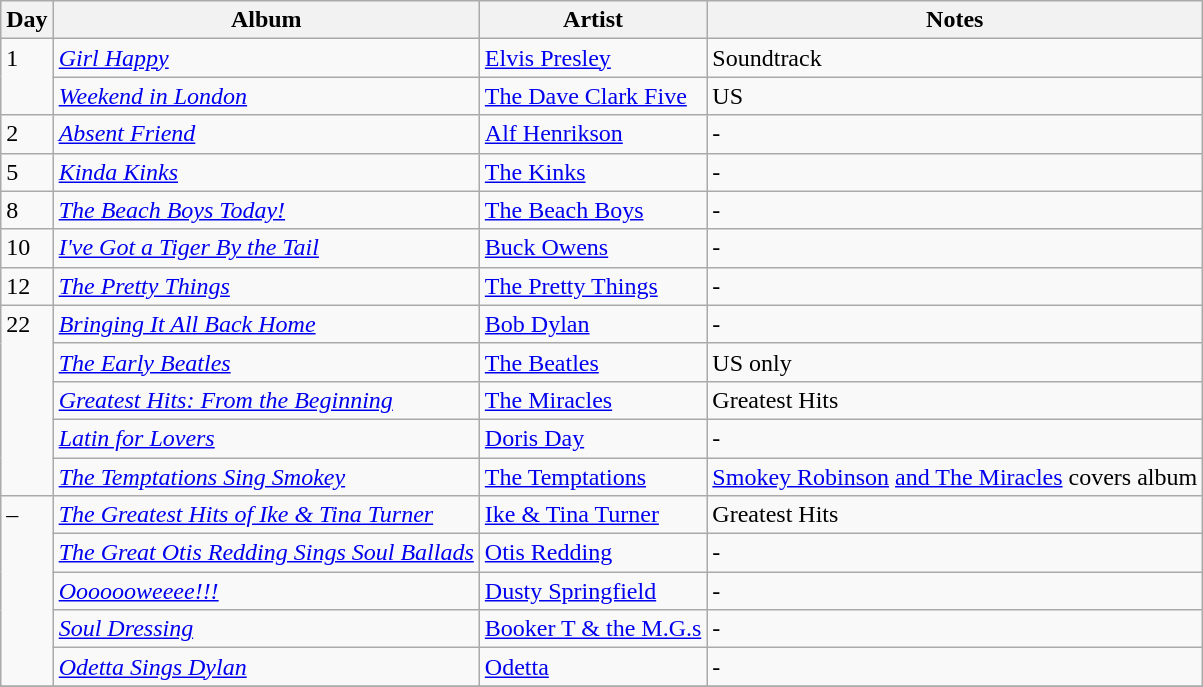<table class="wikitable">
<tr>
<th>Day</th>
<th>Album</th>
<th>Artist</th>
<th>Notes</th>
</tr>
<tr>
<td rowspan="2" valign="top">1</td>
<td><em><a href='#'>Girl Happy</a></em></td>
<td><a href='#'>Elvis Presley</a></td>
<td>Soundtrack</td>
</tr>
<tr>
<td><em><a href='#'>Weekend in London</a></em></td>
<td><a href='#'>The Dave Clark Five</a></td>
<td>US</td>
</tr>
<tr>
<td rowspan="1" valign="top">2</td>
<td><em><a href='#'>Absent Friend</a></em></td>
<td><a href='#'>Alf Henrikson</a></td>
<td>-</td>
</tr>
<tr>
<td rowspan="1" valign="top">5</td>
<td><em><a href='#'>Kinda Kinks</a></em></td>
<td><a href='#'>The Kinks</a></td>
<td>-</td>
</tr>
<tr>
<td rowspan="1" valign="top">8</td>
<td><em><a href='#'>The Beach Boys Today!</a></em></td>
<td><a href='#'>The Beach Boys</a></td>
<td>-</td>
</tr>
<tr>
<td rowspan="1" valign="top">10</td>
<td><em><a href='#'>I've Got a Tiger By the Tail</a></em></td>
<td><a href='#'>Buck Owens</a></td>
<td>-</td>
</tr>
<tr>
<td rowspan="1" valign="top">12</td>
<td><em><a href='#'>The Pretty Things</a></em></td>
<td><a href='#'>The Pretty Things</a></td>
<td>-</td>
</tr>
<tr>
<td rowspan="5" valign="top">22</td>
<td><em><a href='#'>Bringing It All Back Home</a></em></td>
<td><a href='#'>Bob Dylan</a></td>
<td>-</td>
</tr>
<tr>
<td><em><a href='#'>The Early Beatles</a></em></td>
<td><a href='#'>The Beatles</a></td>
<td>US only</td>
</tr>
<tr>
<td><em><a href='#'>Greatest Hits: From the Beginning</a></em></td>
<td><a href='#'>The Miracles</a></td>
<td>Greatest Hits</td>
</tr>
<tr>
<td><em><a href='#'>Latin for Lovers</a></em></td>
<td><a href='#'>Doris Day</a></td>
<td>-</td>
</tr>
<tr>
<td><em><a href='#'>The Temptations Sing Smokey</a></em></td>
<td><a href='#'>The Temptations</a></td>
<td><a href='#'>Smokey Robinson</a> <a href='#'>and The Miracles</a> covers album</td>
</tr>
<tr>
<td rowspan="5" valign="top">–</td>
<td><em><a href='#'>The Greatest Hits of Ike & Tina Turner</a></em></td>
<td><a href='#'>Ike & Tina Turner</a></td>
<td>Greatest Hits</td>
</tr>
<tr>
<td><em><a href='#'>The Great Otis Redding Sings Soul Ballads</a></em></td>
<td><a href='#'>Otis Redding</a></td>
<td>-</td>
</tr>
<tr>
<td><em><a href='#'>Ooooooweeee!!!</a></em></td>
<td><a href='#'>Dusty Springfield</a></td>
<td>-</td>
</tr>
<tr>
<td><em><a href='#'>Soul Dressing</a></em></td>
<td><a href='#'>Booker T & the M.G.s</a></td>
<td>-</td>
</tr>
<tr>
<td><em><a href='#'>Odetta Sings Dylan</a></em></td>
<td><a href='#'>Odetta</a></td>
<td>-</td>
</tr>
<tr>
</tr>
</table>
